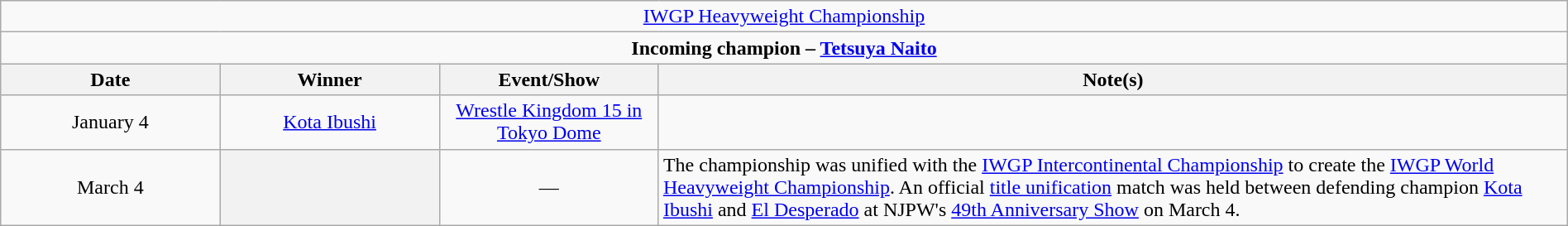<table class="wikitable" style="text-align:center; width:100%;">
<tr>
<td colspan="4" style="text-align: center;"><a href='#'>IWGP Heavyweight Championship</a></td>
</tr>
<tr>
<td colspan="4" style="text-align: center;"><strong>Incoming champion – <a href='#'>Tetsuya Naito</a></strong></td>
</tr>
<tr>
<th width=14%>Date</th>
<th width=14%>Winner</th>
<th width=14%>Event/Show</th>
<th width=58%>Note(s)</th>
</tr>
<tr>
<td>January 4</td>
<td><a href='#'>Kota Ibushi</a></td>
<td><a href='#'>Wrestle Kingdom 15 in Tokyo Dome</a><br></td>
<td></td>
</tr>
<tr>
<td>March 4</td>
<th></th>
<td>—</td>
<td align=left>The championship was unified with the <a href='#'>IWGP Intercontinental Championship</a> to create the <a href='#'>IWGP World Heavyweight Championship</a>. An official <a href='#'>title unification</a> match was held between defending champion <a href='#'>Kota Ibushi</a> and <a href='#'>El Desperado</a> at NJPW's <a href='#'>49th Anniversary Show</a> on March 4.</td>
</tr>
</table>
